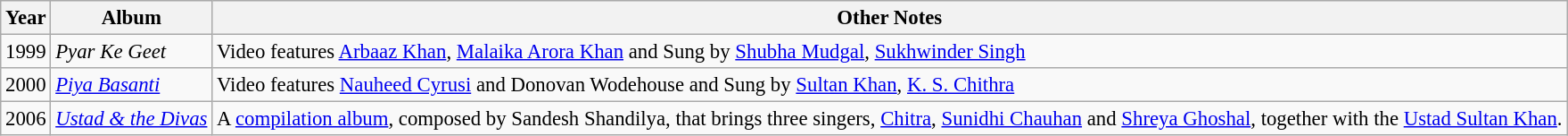<table class="wikitable" style="font-size:95%;">
<tr>
<th>Year</th>
<th>Album</th>
<th>Other Notes</th>
</tr>
<tr>
<td>1999</td>
<td><em>Pyar Ke Geet</em></td>
<td>Video features <a href='#'>Arbaaz Khan</a>, <a href='#'>Malaika Arora Khan</a> and Sung by <a href='#'>Shubha Mudgal</a>, <a href='#'>Sukhwinder Singh</a></td>
</tr>
<tr>
<td>2000</td>
<td><em><a href='#'>Piya Basanti</a></em></td>
<td>Video features <a href='#'>Nauheed Cyrusi</a> and Donovan Wodehouse and Sung by <a href='#'>Sultan Khan</a>, <a href='#'>K. S. Chithra</a></td>
</tr>
<tr>
<td>2006</td>
<td><em><a href='#'>Ustad & the Divas</a></em></td>
<td>A <a href='#'>compilation album</a>, composed by Sandesh Shandilya, that brings three singers, <a href='#'>Chitra</a>, <a href='#'>Sunidhi Chauhan</a> and <a href='#'>Shreya Ghoshal</a>, together with the <a href='#'>Ustad Sultan Khan</a>.</td>
</tr>
</table>
